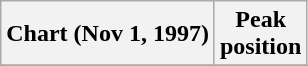<table class="wikitable sortable">
<tr>
<th scope="col">Chart (Nov 1, 1997)</th>
<th scope="col">Peak<br>position</th>
</tr>
<tr>
</tr>
</table>
